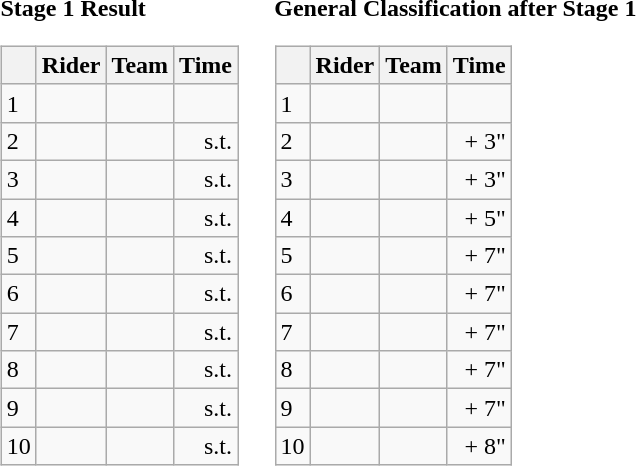<table>
<tr>
<td><strong>Stage 1 Result</strong><br><table class="wikitable">
<tr>
<th></th>
<th>Rider</th>
<th>Team</th>
<th>Time</th>
</tr>
<tr>
<td>1</td>
<td></td>
<td></td>
<td align="right"></td>
</tr>
<tr>
<td>2</td>
<td></td>
<td></td>
<td align="right">s.t.</td>
</tr>
<tr>
<td>3</td>
<td></td>
<td></td>
<td align="right">s.t.</td>
</tr>
<tr>
<td>4</td>
<td></td>
<td></td>
<td align="right">s.t.</td>
</tr>
<tr>
<td>5</td>
<td></td>
<td></td>
<td align="right">s.t.</td>
</tr>
<tr>
<td>6</td>
<td></td>
<td></td>
<td align="right">s.t.</td>
</tr>
<tr>
<td>7</td>
<td></td>
<td></td>
<td align="right">s.t.</td>
</tr>
<tr>
<td>8</td>
<td></td>
<td></td>
<td align="right">s.t.</td>
</tr>
<tr>
<td>9</td>
<td></td>
<td></td>
<td align="right">s.t.</td>
</tr>
<tr>
<td>10</td>
<td></td>
<td></td>
<td align="right">s.t.</td>
</tr>
</table>
</td>
<td></td>
<td><strong>General Classification after Stage 1</strong><br><table class="wikitable">
<tr>
<th></th>
<th>Rider</th>
<th>Team</th>
<th>Time</th>
</tr>
<tr>
<td>1</td>
<td> </td>
<td></td>
<td align="right"></td>
</tr>
<tr>
<td>2</td>
<td></td>
<td></td>
<td align="right">+ 3"</td>
</tr>
<tr>
<td>3</td>
<td></td>
<td></td>
<td align="right">+ 3"</td>
</tr>
<tr>
<td>4</td>
<td></td>
<td></td>
<td align="right">+ 5"</td>
</tr>
<tr>
<td>5</td>
<td></td>
<td></td>
<td align="right">+ 7"</td>
</tr>
<tr>
<td>6</td>
<td></td>
<td></td>
<td align="right">+ 7"</td>
</tr>
<tr>
<td>7</td>
<td> </td>
<td></td>
<td align="right">+ 7"</td>
</tr>
<tr>
<td>8</td>
<td></td>
<td></td>
<td align="right">+ 7"</td>
</tr>
<tr>
<td>9</td>
<td></td>
<td></td>
<td align="right">+ 7"</td>
</tr>
<tr>
<td>10</td>
<td></td>
<td></td>
<td align="right">+ 8"</td>
</tr>
</table>
</td>
</tr>
</table>
